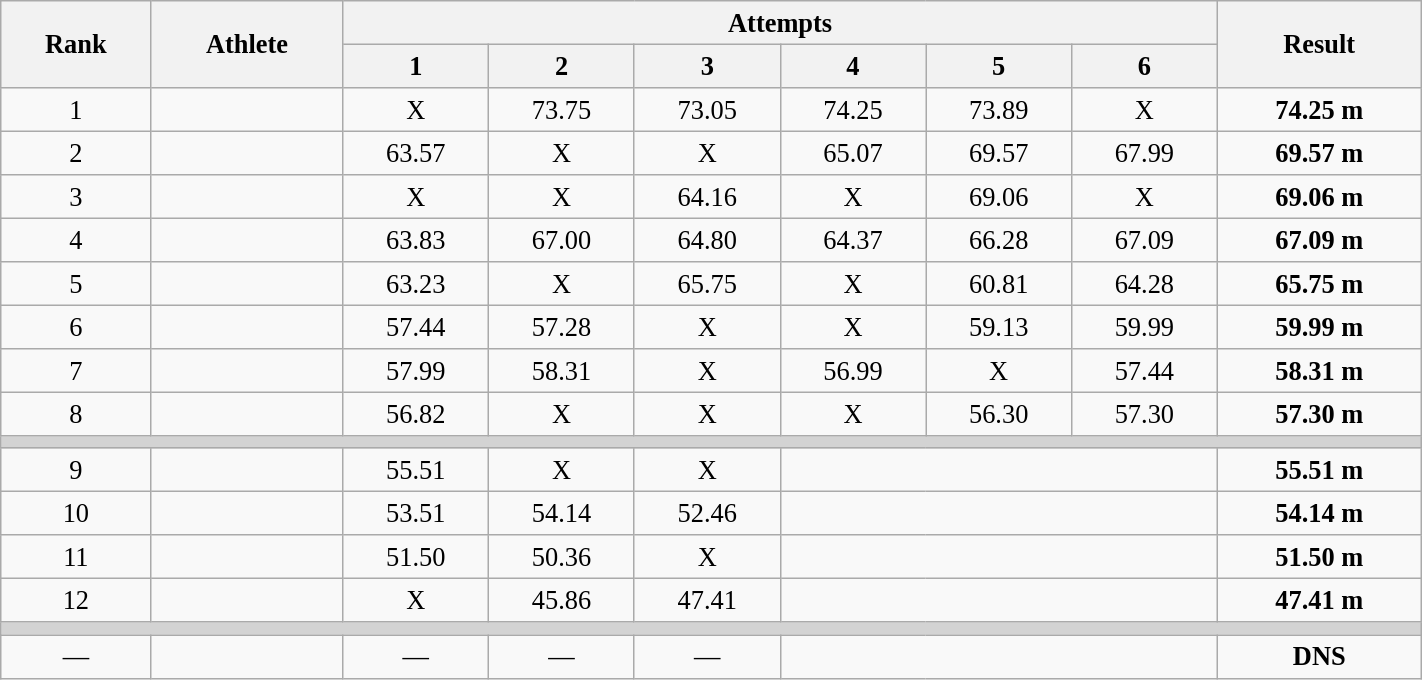<table class="wikitable" style=" text-align:center; font-size:110%;" width="75%">
<tr>
<th rowspan="2">Rank</th>
<th rowspan="2">Athlete</th>
<th colspan="6">Attempts</th>
<th rowspan="2">Result</th>
</tr>
<tr>
<th>1</th>
<th>2</th>
<th>3</th>
<th>4</th>
<th>5</th>
<th>6</th>
</tr>
<tr>
<td>1</td>
<td align=left></td>
<td>X</td>
<td>73.75</td>
<td>73.05</td>
<td>74.25</td>
<td>73.89</td>
<td>X</td>
<td><strong>74.25 m </strong></td>
</tr>
<tr>
<td>2</td>
<td align=left></td>
<td>63.57</td>
<td>X</td>
<td>X</td>
<td>65.07</td>
<td>69.57</td>
<td>67.99</td>
<td><strong>69.57 m   </strong></td>
</tr>
<tr>
<td>3</td>
<td align=left></td>
<td>X</td>
<td>X</td>
<td>64.16</td>
<td>X</td>
<td>69.06</td>
<td>X</td>
<td><strong>69.06 m</strong></td>
</tr>
<tr>
<td>4</td>
<td align=left></td>
<td>63.83</td>
<td>67.00</td>
<td>64.80</td>
<td>64.37</td>
<td>66.28</td>
<td>67.09</td>
<td><strong>67.09 m</strong></td>
</tr>
<tr>
<td>5</td>
<td align=left></td>
<td>63.23</td>
<td>X</td>
<td>65.75</td>
<td>X</td>
<td>60.81</td>
<td>64.28</td>
<td><strong>65.75 m</strong></td>
</tr>
<tr>
<td>6</td>
<td align=left></td>
<td>57.44</td>
<td>57.28</td>
<td>X</td>
<td>X</td>
<td>59.13</td>
<td>59.99</td>
<td><strong>59.99 m</strong></td>
</tr>
<tr>
<td>7</td>
<td align=left></td>
<td>57.99</td>
<td>58.31</td>
<td>X</td>
<td>56.99</td>
<td>X</td>
<td>57.44</td>
<td><strong>58.31 m</strong></td>
</tr>
<tr>
<td>8</td>
<td align=left></td>
<td>56.82</td>
<td>X</td>
<td>X</td>
<td>X</td>
<td>56.30</td>
<td>57.30</td>
<td><strong>57.30 m</strong></td>
</tr>
<tr>
<td colspan=9 bgcolor=lightgray></td>
</tr>
<tr>
<td>9</td>
<td align=left></td>
<td>55.51</td>
<td>X</td>
<td>X</td>
<td colspan=3></td>
<td><strong>55.51 m   </strong></td>
</tr>
<tr>
<td>10</td>
<td align=left></td>
<td>53.51</td>
<td>54.14</td>
<td>52.46</td>
<td colspan=3></td>
<td><strong>54.14 m</strong></td>
</tr>
<tr>
<td>11</td>
<td align=left></td>
<td>51.50</td>
<td>50.36</td>
<td>X</td>
<td colspan=3></td>
<td><strong>51.50 m</strong></td>
</tr>
<tr>
<td>12</td>
<td align=left></td>
<td>X</td>
<td>45.86</td>
<td>47.41</td>
<td colspan=3></td>
<td><strong>47.41 m  </strong></td>
</tr>
<tr>
<td colspan=9 bgcolor=lightgray></td>
</tr>
<tr>
<td>—</td>
<td align=left></td>
<td>—</td>
<td>—</td>
<td>—</td>
<td colspan=3></td>
<td><strong>DNS</strong></td>
</tr>
</table>
